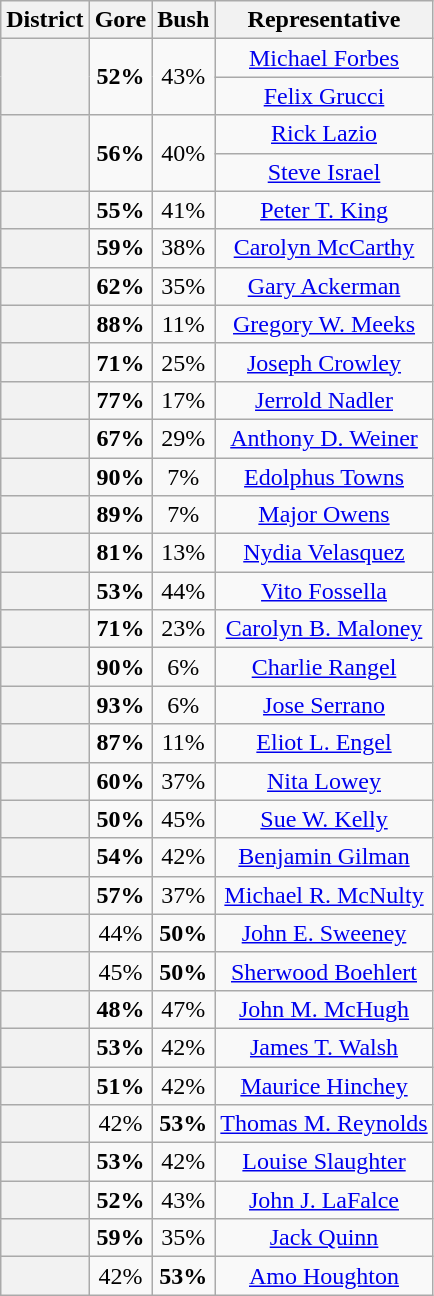<table class=wikitable>
<tr>
<th>District</th>
<th>Gore</th>
<th>Bush</th>
<th>Representative</th>
</tr>
<tr align=center>
<th rowspan=2 ></th>
<td rowspan=2><strong>52%</strong></td>
<td rowspan=2>43%</td>
<td><a href='#'>Michael Forbes</a></td>
</tr>
<tr align=center>
<td><a href='#'>Felix Grucci</a></td>
</tr>
<tr align=center>
<th rowspan=2 ></th>
<td rowspan=2><strong>56%</strong></td>
<td rowspan=2>40%</td>
<td><a href='#'>Rick Lazio</a></td>
</tr>
<tr align=center>
<td><a href='#'>Steve Israel</a></td>
</tr>
<tr align=center>
<th></th>
<td><strong>55%</strong></td>
<td>41%</td>
<td><a href='#'>Peter T. King</a></td>
</tr>
<tr align=center>
<th></th>
<td><strong>59%</strong></td>
<td>38%</td>
<td><a href='#'>Carolyn McCarthy</a></td>
</tr>
<tr align=center>
<th></th>
<td><strong>62%</strong></td>
<td>35%</td>
<td><a href='#'>Gary Ackerman</a></td>
</tr>
<tr align=center>
<th></th>
<td><strong>88%</strong></td>
<td>11%</td>
<td><a href='#'>Gregory W. Meeks</a></td>
</tr>
<tr align=center>
<th></th>
<td><strong>71%</strong></td>
<td>25%</td>
<td><a href='#'>Joseph Crowley</a></td>
</tr>
<tr align=center>
<th></th>
<td><strong>77%</strong></td>
<td>17%</td>
<td><a href='#'>Jerrold Nadler</a></td>
</tr>
<tr align=center>
<th></th>
<td><strong>67%</strong></td>
<td>29%</td>
<td><a href='#'>Anthony D. Weiner</a></td>
</tr>
<tr align=center>
<th></th>
<td><strong>90%</strong></td>
<td>7%</td>
<td><a href='#'>Edolphus Towns</a></td>
</tr>
<tr align=center>
<th></th>
<td><strong>89%</strong></td>
<td>7%</td>
<td><a href='#'>Major Owens</a></td>
</tr>
<tr align=center>
<th></th>
<td><strong>81%</strong></td>
<td>13%</td>
<td><a href='#'>Nydia Velasquez</a></td>
</tr>
<tr align=center>
<th></th>
<td><strong>53%</strong></td>
<td>44%</td>
<td><a href='#'>Vito Fossella</a></td>
</tr>
<tr align=center>
<th></th>
<td><strong>71%</strong></td>
<td>23%</td>
<td><a href='#'>Carolyn B. Maloney</a></td>
</tr>
<tr align=center>
<th></th>
<td><strong>90%</strong></td>
<td>6%</td>
<td><a href='#'>Charlie Rangel</a></td>
</tr>
<tr align=center>
<th></th>
<td><strong>93%</strong></td>
<td>6%</td>
<td><a href='#'>Jose Serrano</a></td>
</tr>
<tr align=center>
<th></th>
<td><strong>87%</strong></td>
<td>11%</td>
<td><a href='#'>Eliot L. Engel</a></td>
</tr>
<tr align=center>
<th></th>
<td><strong>60%</strong></td>
<td>37%</td>
<td><a href='#'>Nita Lowey</a></td>
</tr>
<tr align=center>
<th></th>
<td><strong>50%</strong></td>
<td>45%</td>
<td><a href='#'>Sue W. Kelly</a></td>
</tr>
<tr align=center>
<th></th>
<td><strong>54%</strong></td>
<td>42%</td>
<td><a href='#'>Benjamin Gilman</a></td>
</tr>
<tr align=center>
<th></th>
<td><strong>57%</strong></td>
<td>37%</td>
<td><a href='#'>Michael R. McNulty</a></td>
</tr>
<tr align=center>
<th></th>
<td>44%</td>
<td><strong>50%</strong></td>
<td><a href='#'>John E. Sweeney</a></td>
</tr>
<tr align=center>
<th></th>
<td>45%</td>
<td><strong>50%</strong></td>
<td><a href='#'>Sherwood Boehlert</a></td>
</tr>
<tr align=center>
<th></th>
<td><strong>48%</strong></td>
<td>47%</td>
<td><a href='#'>John M. McHugh</a></td>
</tr>
<tr align=center>
<th></th>
<td><strong>53%</strong></td>
<td>42%</td>
<td><a href='#'>James T. Walsh</a></td>
</tr>
<tr align=center>
<th></th>
<td><strong>51%</strong></td>
<td>42%</td>
<td><a href='#'>Maurice Hinchey</a></td>
</tr>
<tr align=center>
<th></th>
<td>42%</td>
<td><strong>53%</strong></td>
<td><a href='#'>Thomas M. Reynolds</a></td>
</tr>
<tr align=center>
<th></th>
<td><strong>53%</strong></td>
<td>42%</td>
<td><a href='#'>Louise Slaughter</a></td>
</tr>
<tr align=center>
<th></th>
<td><strong>52%</strong></td>
<td>43%</td>
<td><a href='#'>John J. LaFalce</a></td>
</tr>
<tr align=center>
<th></th>
<td><strong>59%</strong></td>
<td>35%</td>
<td><a href='#'>Jack Quinn</a></td>
</tr>
<tr align=center>
<th></th>
<td>42%</td>
<td><strong>53%</strong></td>
<td><a href='#'>Amo Houghton</a></td>
</tr>
</table>
